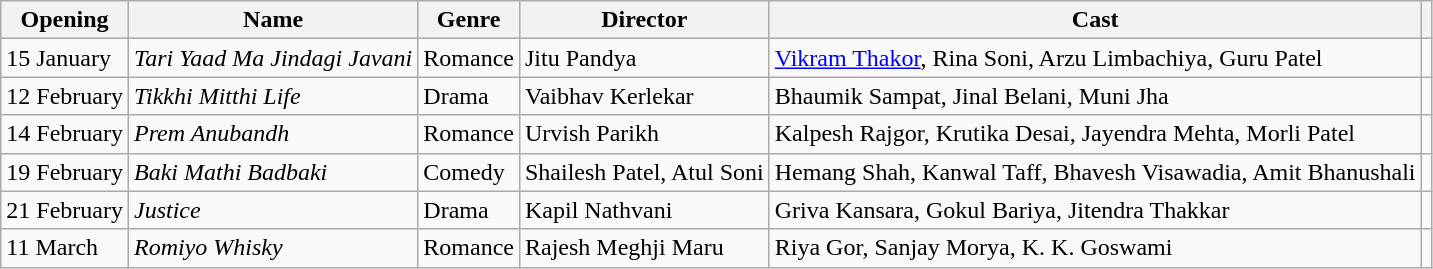<table class="wikitable sortable">
<tr>
<th>Opening</th>
<th>Name</th>
<th>Genre</th>
<th>Director</th>
<th>Cast</th>
<th></th>
</tr>
<tr>
<td rowspan=1>15 January</td>
<td><em>Tari Yaad Ma Jindagi Javani</em></td>
<td>Romance</td>
<td>Jitu Pandya</td>
<td><a href='#'>Vikram Thakor</a>, Rina Soni, Arzu Limbachiya, Guru Patel</td>
<td></td>
</tr>
<tr>
<td rowspan=1>12 February</td>
<td><em>Tikkhi Mitthi Life</em></td>
<td>Drama</td>
<td>Vaibhav Kerlekar</td>
<td>Bhaumik Sampat, Jinal Belani, Muni Jha</td>
<td></td>
</tr>
<tr>
<td rowspan=1>14 February</td>
<td><em>Prem Anubandh</em></td>
<td>Romance</td>
<td>Urvish Parikh</td>
<td>Kalpesh Rajgor, Krutika Desai, Jayendra Mehta, Morli Patel</td>
<td></td>
</tr>
<tr>
<td rowspan=1>19 February</td>
<td><em>Baki Mathi Badbaki</em></td>
<td>Comedy</td>
<td>Shailesh Patel, Atul Soni</td>
<td>Hemang Shah, Kanwal Taff, Bhavesh Visawadia, Amit Bhanushali</td>
<td></td>
</tr>
<tr>
<td rowspan=1>21 February</td>
<td><em>Justice</em></td>
<td>Drama</td>
<td>Kapil Nathvani</td>
<td>Griva Kansara, Gokul Bariya, Jitendra Thakkar</td>
<td></td>
</tr>
<tr>
<td rowspan=1>11 March</td>
<td><em>Romiyo Whisky</em></td>
<td>Romance</td>
<td>Rajesh Meghji Maru</td>
<td>Riya Gor, Sanjay Morya, K. K. Goswami</td>
<td></td>
</tr>
</table>
